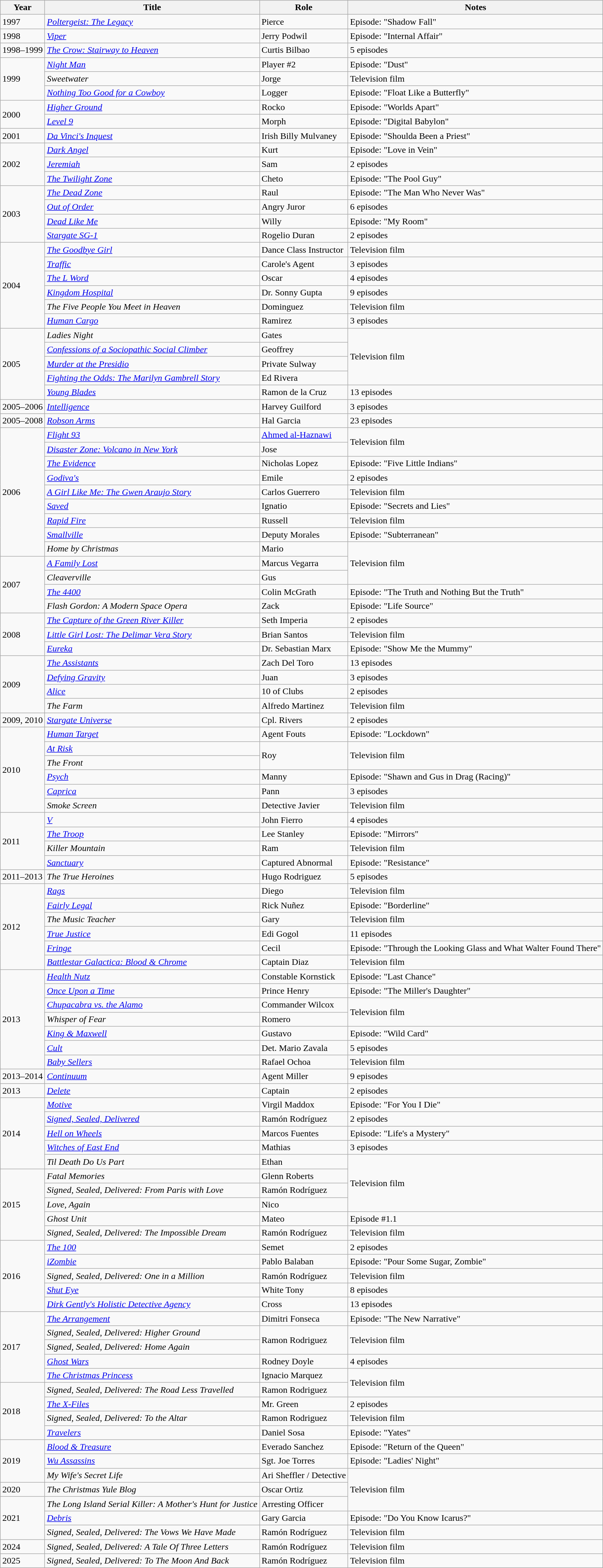<table class="wikitable sortable">
<tr>
<th>Year</th>
<th>Title</th>
<th>Role</th>
<th>Notes</th>
</tr>
<tr>
<td>1997</td>
<td><em><a href='#'>Poltergeist: The Legacy</a></em></td>
<td>Pierce</td>
<td>Episode: "Shadow Fall"</td>
</tr>
<tr>
<td>1998</td>
<td><a href='#'><em>Viper</em></a></td>
<td>Jerry Podwil</td>
<td>Episode: "Internal Affair"</td>
</tr>
<tr>
<td>1998–1999</td>
<td data-sort-value="Crow: Stairway to Heaven, The"><em><a href='#'>The Crow: Stairway to Heaven</a></em></td>
<td>Curtis Bilbao</td>
<td>5 episodes</td>
</tr>
<tr>
<td rowspan="3">1999</td>
<td><a href='#'><em>Night Man</em></a></td>
<td>Player #2</td>
<td>Episode: "Dust"</td>
</tr>
<tr>
<td><em>Sweetwater</em></td>
<td>Jorge</td>
<td>Television film</td>
</tr>
<tr>
<td><em><a href='#'>Nothing Too Good for a Cowboy</a></em></td>
<td>Logger</td>
<td>Episode: "Float Like a Butterfly"</td>
</tr>
<tr>
<td rowspan="2">2000</td>
<td><a href='#'><em>Higher Ground</em></a></td>
<td>Rocko</td>
<td>Episode: "Worlds Apart"</td>
</tr>
<tr>
<td><a href='#'><em>Level 9</em></a></td>
<td>Morph</td>
<td>Episode: "Digital Babylon"</td>
</tr>
<tr>
<td>2001</td>
<td><em><a href='#'>Da Vinci's Inquest</a></em></td>
<td>Irish Billy Mulvaney</td>
<td>Episode: "Shoulda Been a Priest"</td>
</tr>
<tr>
<td rowspan="3">2002</td>
<td><a href='#'><em>Dark Angel</em></a></td>
<td>Kurt</td>
<td>Episode: "Love in Vein"</td>
</tr>
<tr>
<td><a href='#'><em>Jeremiah</em></a></td>
<td>Sam</td>
<td>2 episodes</td>
</tr>
<tr>
<td data-sort-value="Twilight Zone, The"><a href='#'><em>The Twilight Zone</em></a></td>
<td>Cheto</td>
<td>Episode: "The Pool Guy"</td>
</tr>
<tr>
<td rowspan="4">2003</td>
<td data-sort-value="Dead Zone, The"><a href='#'><em>The Dead Zone</em></a></td>
<td>Raul</td>
<td>Episode: "The Man Who Never Was"</td>
</tr>
<tr>
<td><a href='#'><em>Out of Order</em></a></td>
<td>Angry Juror</td>
<td>6 episodes</td>
</tr>
<tr>
<td><em><a href='#'>Dead Like Me</a></em></td>
<td>Willy</td>
<td>Episode: "My Room"</td>
</tr>
<tr>
<td><em><a href='#'>Stargate SG-1</a></em></td>
<td>Rogelio Duran</td>
<td>2 episodes</td>
</tr>
<tr>
<td rowspan="6">2004</td>
<td data-sort-value="Goodbye Girl, The"><a href='#'><em>The Goodbye Girl</em></a></td>
<td>Dance Class Instructor</td>
<td>Television film</td>
</tr>
<tr>
<td><a href='#'><em>Traffic</em></a></td>
<td>Carole's Agent</td>
<td>3 episodes</td>
</tr>
<tr>
<td data-sort-value="L Word, The"><em><a href='#'>The L Word</a></em></td>
<td>Oscar</td>
<td>4 episodes</td>
</tr>
<tr>
<td><em><a href='#'>Kingdom Hospital</a></em></td>
<td>Dr. Sonny Gupta</td>
<td>9 episodes</td>
</tr>
<tr>
<td data-sort-value="Five People You Meet in Heaven, The"><em>The Five People You Meet in Heaven</em></td>
<td>Dominguez</td>
<td>Television film</td>
</tr>
<tr>
<td><em><a href='#'>Human Cargo</a></em></td>
<td>Ramirez</td>
<td>3 episodes</td>
</tr>
<tr>
<td rowspan="5">2005</td>
<td><em>Ladies Night</em></td>
<td>Gates</td>
<td rowspan="4">Television film</td>
</tr>
<tr>
<td><em><a href='#'>Confessions of a Sociopathic Social Climber</a></em></td>
<td>Geoffrey</td>
</tr>
<tr>
<td><em><a href='#'>Murder at the Presidio</a></em></td>
<td>Private Sulway</td>
</tr>
<tr>
<td><em><a href='#'>Fighting the Odds: The Marilyn Gambrell Story</a></em></td>
<td>Ed Rivera</td>
</tr>
<tr>
<td><em><a href='#'>Young Blades</a></em></td>
<td>Ramon de la Cruz</td>
<td>13 episodes</td>
</tr>
<tr>
<td>2005–2006</td>
<td><a href='#'><em>Intelligence</em></a></td>
<td>Harvey Guilford</td>
<td>3 episodes</td>
</tr>
<tr>
<td>2005–2008</td>
<td><em><a href='#'>Robson Arms</a></em></td>
<td>Hal Garcia</td>
<td>23 episodes</td>
</tr>
<tr>
<td rowspan="9">2006</td>
<td><a href='#'><em>Flight 93</em></a></td>
<td><a href='#'>Ahmed al-Haznawi</a></td>
<td rowspan="2">Television film</td>
</tr>
<tr>
<td><em><a href='#'>Disaster Zone: Volcano in New York</a></em></td>
<td>Jose</td>
</tr>
<tr>
<td data-sort-value="Evidence, The"><a href='#'><em>The Evidence</em></a></td>
<td>Nicholas Lopez</td>
<td>Episode: "Five Little Indians"</td>
</tr>
<tr>
<td><em><a href='#'>Godiva's</a></em></td>
<td>Emile</td>
<td>2 episodes</td>
</tr>
<tr>
<td data-sort-value="Girl Like Me: The Gwen Araujo Story, A"><em><a href='#'>A Girl Like Me: The Gwen Araujo Story</a></em></td>
<td>Carlos Guerrero</td>
<td>Television film</td>
</tr>
<tr>
<td><a href='#'><em>Saved</em></a></td>
<td>Ignatio</td>
<td>Episode: "Secrets and Lies"</td>
</tr>
<tr>
<td><a href='#'><em>Rapid Fire</em></a></td>
<td>Russell</td>
<td>Television film</td>
</tr>
<tr>
<td><em><a href='#'>Smallville</a></em></td>
<td>Deputy Morales</td>
<td>Episode: "Subterranean"</td>
</tr>
<tr>
<td><em>Home by Christmas</em></td>
<td>Mario</td>
<td rowspan="3">Television film</td>
</tr>
<tr>
<td rowspan="4">2007</td>
<td data-sort-value="Family Lost, A"><em><a href='#'>A Family Lost</a></em></td>
<td>Marcus Vegarra</td>
</tr>
<tr>
<td><em>Cleaverville</em></td>
<td>Gus</td>
</tr>
<tr>
<td data-sort-value="4400, The"><em><a href='#'>The 4400</a></em></td>
<td>Colin McGrath</td>
<td>Episode: "The Truth and Nothing But the Truth"</td>
</tr>
<tr>
<td><em>Flash Gordon: A Modern Space Opera</em></td>
<td>Zack</td>
<td>Episode: "Life Source"</td>
</tr>
<tr>
<td rowspan="3">2008</td>
<td data-sort-value="Capture of the Green River Killer, The"><em><a href='#'>The Capture of the Green River Killer</a></em></td>
<td>Seth Imperia</td>
<td>2 episodes</td>
</tr>
<tr>
<td><em><a href='#'>Little Girl Lost: The Delimar Vera Story</a></em></td>
<td>Brian Santos</td>
<td>Television film</td>
</tr>
<tr>
<td><a href='#'><em>Eureka</em></a></td>
<td>Dr. Sebastian Marx</td>
<td>Episode: "Show Me the Mummy"</td>
</tr>
<tr>
<td rowspan="4">2009</td>
<td data-sort-value="Assistants, The"><em><a href='#'>The Assistants</a></em></td>
<td>Zach Del Toro</td>
<td>13 episodes</td>
</tr>
<tr>
<td><a href='#'><em>Defying Gravity</em></a></td>
<td>Juan</td>
<td>3 episodes</td>
</tr>
<tr>
<td><a href='#'><em>Alice</em></a></td>
<td>10 of Clubs</td>
<td>2 episodes</td>
</tr>
<tr>
<td data-sort-value="Farm, The"><em>The Farm</em></td>
<td>Alfredo Martinez</td>
<td>Television film</td>
</tr>
<tr>
<td>2009, 2010</td>
<td><em><a href='#'>Stargate Universe</a></em></td>
<td>Cpl. Rivers</td>
<td>2 episodes</td>
</tr>
<tr>
<td rowspan="6">2010</td>
<td><a href='#'><em>Human Target</em></a></td>
<td>Agent Fouts</td>
<td>Episode: "Lockdown"</td>
</tr>
<tr>
<td><a href='#'><em>At Risk</em></a></td>
<td rowspan="2">Roy</td>
<td rowspan="2">Television film</td>
</tr>
<tr>
<td data-sort-value="Front, The"><em>The Front</em></td>
</tr>
<tr>
<td><em><a href='#'>Psych</a></em></td>
<td>Manny</td>
<td>Episode: "Shawn and Gus in Drag (Racing)"</td>
</tr>
<tr>
<td><em><a href='#'>Caprica</a></em></td>
<td>Pann</td>
<td>3 episodes</td>
</tr>
<tr>
<td><em>Smoke Screen</em></td>
<td>Detective Javier</td>
<td>Television film</td>
</tr>
<tr>
<td rowspan="4">2011</td>
<td><a href='#'><em>V</em></a></td>
<td>John Fierro</td>
<td>4 episodes</td>
</tr>
<tr>
<td data-sort-value="Troop, The"><em><a href='#'>The Troop</a></em></td>
<td>Lee Stanley</td>
<td>Episode: "Mirrors"</td>
</tr>
<tr>
<td><em>Killer Mountain</em></td>
<td>Ram</td>
<td>Television film</td>
</tr>
<tr>
<td><a href='#'><em>Sanctuary</em></a></td>
<td>Captured Abnormal</td>
<td>Episode: "Resistance"</td>
</tr>
<tr>
<td>2011–2013</td>
<td data-sort-value="True Heroines, The"><em>The True Heroines</em></td>
<td>Hugo Rodriguez</td>
<td>5 episodes</td>
</tr>
<tr>
<td rowspan="6">2012</td>
<td><a href='#'><em>Rags</em></a></td>
<td>Diego</td>
<td>Television film</td>
</tr>
<tr>
<td><em><a href='#'>Fairly Legal</a></em></td>
<td>Rick Nuñez</td>
<td>Episode: "Borderline"</td>
</tr>
<tr>
<td data-sort-value="Music Teacher, The"><em>The Music Teacher</em></td>
<td>Gary</td>
<td>Television film</td>
</tr>
<tr>
<td><em><a href='#'>True Justice</a></em></td>
<td>Edi Gogol</td>
<td>11 episodes</td>
</tr>
<tr>
<td><a href='#'><em>Fringe</em></a></td>
<td>Cecil</td>
<td>Episode: "Through the Looking Glass and What Walter Found There"</td>
</tr>
<tr>
<td><em><a href='#'>Battlestar Galactica: Blood & Chrome</a></em></td>
<td>Captain Diaz</td>
<td>Television film</td>
</tr>
<tr>
<td rowspan="7">2013</td>
<td><em><a href='#'>Health Nutz</a></em></td>
<td>Constable Kornstick</td>
<td>Episode: "Last Chance"</td>
</tr>
<tr>
<td><a href='#'><em>Once Upon a Time</em></a></td>
<td>Prince Henry</td>
<td>Episode: "The Miller's Daughter"</td>
</tr>
<tr>
<td><em><a href='#'>Chupacabra vs. the Alamo</a></em></td>
<td>Commander Wilcox</td>
<td rowspan="2">Television film</td>
</tr>
<tr>
<td><em>Whisper of Fear</em></td>
<td>Romero</td>
</tr>
<tr>
<td><em><a href='#'>King & Maxwell</a></em></td>
<td>Gustavo</td>
<td>Episode: "Wild Card"</td>
</tr>
<tr>
<td><a href='#'><em>Cult</em></a></td>
<td>Det. Mario Zavala</td>
<td>5 episodes</td>
</tr>
<tr>
<td><em><a href='#'>Baby Sellers</a></em></td>
<td>Rafael Ochoa</td>
<td>Television film</td>
</tr>
<tr>
<td>2013–2014</td>
<td><a href='#'><em>Continuum</em></a></td>
<td>Agent Miller</td>
<td>9 episodes</td>
</tr>
<tr>
<td>2013</td>
<td><a href='#'><em>Delete</em></a></td>
<td>Captain</td>
<td>2 episodes</td>
</tr>
<tr>
<td rowspan="5">2014</td>
<td><a href='#'><em>Motive</em></a></td>
<td>Virgil Maddox</td>
<td>Episode: "For You I Die"</td>
</tr>
<tr>
<td><a href='#'><em>Signed, Sealed, Delivered</em></a></td>
<td>Ramón Rodríguez</td>
<td>2 episodes</td>
</tr>
<tr>
<td><a href='#'><em>Hell on Wheels</em></a></td>
<td>Marcos Fuentes</td>
<td>Episode: "Life's a Mystery"</td>
</tr>
<tr>
<td><a href='#'><em>Witches of East End</em></a></td>
<td>Mathias</td>
<td>3 episodes</td>
</tr>
<tr>
<td><em>Til Death Do Us Part</em></td>
<td>Ethan</td>
<td rowspan="4">Television film</td>
</tr>
<tr>
<td rowspan="5">2015</td>
<td><em>Fatal Memories</em></td>
<td>Glenn Roberts</td>
</tr>
<tr>
<td><em>Signed, Sealed, Delivered: From Paris with Love</em></td>
<td>Ramón Rodríguez</td>
</tr>
<tr>
<td><em>Love, Again</em></td>
<td>Nico</td>
</tr>
<tr>
<td><em>Ghost Unit</em></td>
<td>Mateo</td>
<td>Episode #1.1</td>
</tr>
<tr>
<td><em>Signed, Sealed, Delivered: The Impossible Dream</em></td>
<td>Ramón Rodríguez</td>
<td>Television film</td>
</tr>
<tr>
<td rowspan="5">2016</td>
<td data-sort-value="100, The"><a href='#'><em>The 100</em></a></td>
<td>Semet</td>
<td>2 episodes</td>
</tr>
<tr>
<td><a href='#'><em>iZombie</em></a></td>
<td>Pablo Balaban</td>
<td>Episode: "Pour Some Sugar, Zombie"</td>
</tr>
<tr>
<td><em>Signed, Sealed, Delivered: One in a Million</em></td>
<td>Ramón Rodríguez</td>
<td>Television film</td>
</tr>
<tr>
<td><em><a href='#'>Shut Eye</a></em></td>
<td>White Tony</td>
<td>8 episodes</td>
</tr>
<tr>
<td><a href='#'><em>Dirk Gently's Holistic Detective Agency</em></a></td>
<td>Cross</td>
<td>13 episodes</td>
</tr>
<tr>
<td rowspan="5">2017</td>
<td data-sort-value="Arrangement, The"><a href='#'><em>The Arrangement</em></a></td>
<td>Dimitri Fonseca</td>
<td>Episode: "The New Narrative"</td>
</tr>
<tr>
<td><em>Signed, Sealed, Delivered: Higher Ground</em></td>
<td rowspan="2">Ramon Rodriguez</td>
<td rowspan="2">Television film</td>
</tr>
<tr>
<td><em>Signed, Sealed, Delivered: Home Again</em></td>
</tr>
<tr>
<td><a href='#'><em>Ghost Wars</em></a></td>
<td>Rodney Doyle</td>
<td>4 episodes</td>
</tr>
<tr>
<td data-sort-value="Christmas Princess, The"><em><a href='#'>The Christmas Princess</a></em></td>
<td>Ignacio Marquez</td>
<td rowspan="2">Television film</td>
</tr>
<tr>
<td rowspan="4">2018</td>
<td><em>Signed, Sealed, Delivered: The Road Less Travelled</em></td>
<td>Ramon Rodriguez</td>
</tr>
<tr>
<td data-sort-value="X-Files, The"><em><a href='#'>The X-Files</a></em></td>
<td>Mr. Green</td>
<td>2 episodes</td>
</tr>
<tr>
<td><em>Signed, Sealed, Delivered: To the Altar</em></td>
<td>Ramon Rodriguez</td>
<td>Television film</td>
</tr>
<tr>
<td><a href='#'><em>Travelers</em></a></td>
<td>Daniel Sosa</td>
<td>Episode: "Yates"</td>
</tr>
<tr>
<td rowspan="3">2019</td>
<td><em><a href='#'>Blood & Treasure</a></em></td>
<td>Everado Sanchez</td>
<td>Episode: "Return of the Queen"</td>
</tr>
<tr>
<td><em><a href='#'>Wu Assassins</a></em></td>
<td>Sgt. Joe Torres</td>
<td>Episode: "Ladies' Night"</td>
</tr>
<tr>
<td><em>My Wife's Secret Life</em></td>
<td>Ari Sheffler / Detective</td>
<td rowspan="3">Television film</td>
</tr>
<tr>
<td>2020</td>
<td data-sort-value="Christmas Yule Blog, The"><em>The Christmas Yule Blog</em></td>
<td>Oscar Ortiz</td>
</tr>
<tr>
<td rowspan="3">2021</td>
<td data-sort-value="Long Island Serial Killer: A Mother's Hunt for Justice, The"><em>The Long Island Serial Killer: A Mother's Hunt for Justice</em></td>
<td>Arresting Officer</td>
</tr>
<tr>
<td><a href='#'><em>Debris</em></a></td>
<td>Gary Garcia</td>
<td>Episode: "Do You Know Icarus?"</td>
</tr>
<tr>
<td><em>Signed, Sealed, Delivered: The Vows We Have Made</em></td>
<td>Ramón Rodríguez</td>
<td>Television film</td>
</tr>
<tr>
<td>2024</td>
<td><em>Signed, Sealed, Delivered: A Tale Of Three Letters</em></td>
<td>Ramón Rodríguez</td>
<td>Television film</td>
</tr>
<tr>
<td>2025</td>
<td><em>Signed, Sealed, Delivered: To The Moon And Back</em></td>
<td>Ramón Rodríguez</td>
<td>Television film</td>
</tr>
</table>
